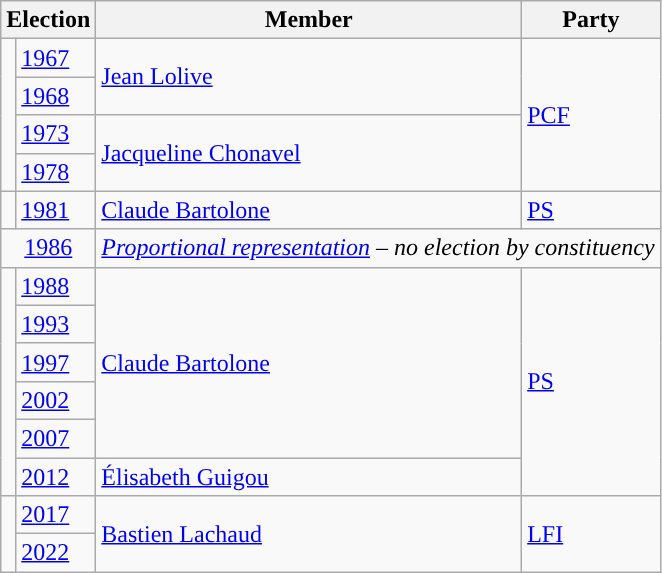<table class="wikitable">
<tr>
<th colspan="2">Election</th>
<th>Member</th>
<th>Party</th>
</tr>
<tr>
<td rowspan="4" style="color:inherit;background:"></td>
<td><a href='#'>1967</a></td>
<td rowspan="2"><a href='#'>Jean Lolive</a></td>
<td rowspan="4"><a href='#'>PCF</a></td>
</tr>
<tr>
<td><a href='#'>1968</a></td>
</tr>
<tr>
<td><a href='#'>1973</a></td>
<td rowspan="2"><a href='#'>Jacqueline Chonavel</a></td>
</tr>
<tr>
<td><a href='#'>1978</a></td>
</tr>
<tr>
<td style="color:inherit;background:"></td>
<td><a href='#'>1981</a></td>
<td><a href='#'>Claude Bartolone</a></td>
<td><a href='#'>PS</a></td>
</tr>
<tr>
<td colspan="2" align="center"><a href='#'>1986</a></td>
<td colspan="2"><em><a href='#'>Proportional representation</a> – no election by constituency</em></td>
</tr>
<tr>
<td rowspan="6" style="color:inherit;background:"></td>
<td><a href='#'>1988</a></td>
<td rowspan="5"><a href='#'>Claude Bartolone</a></td>
<td rowspan="6"><a href='#'>PS</a></td>
</tr>
<tr>
<td><a href='#'>1993</a></td>
</tr>
<tr>
<td><a href='#'>1997</a></td>
</tr>
<tr>
<td><a href='#'>2002</a></td>
</tr>
<tr>
<td><a href='#'>2007</a></td>
</tr>
<tr>
<td><a href='#'>2012</a></td>
<td><a href='#'>Élisabeth Guigou</a></td>
</tr>
<tr>
<td rowspan="2" style="color:inherit;background:"></td>
<td><a href='#'>2017</a></td>
<td rowspan="2"><a href='#'>Bastien Lachaud</a></td>
<td rowspan="2"><a href='#'>LFI</a></td>
</tr>
<tr>
<td><a href='#'>2022</a></td>
</tr>
</table>
